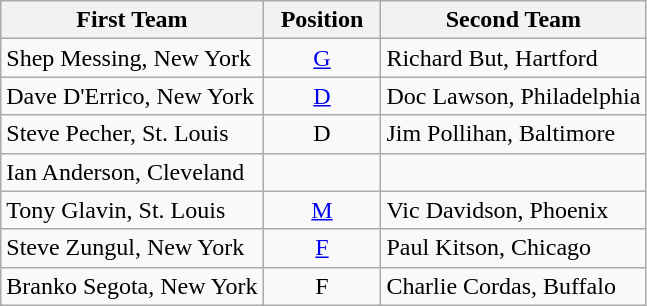<table class="wikitable">
<tr>
<th>First Team</th>
<th>  Position  </th>
<th>Second Team</th>
</tr>
<tr>
<td>Shep Messing, New York</td>
<td align=center><a href='#'>G</a></td>
<td>Richard But, Hartford</td>
</tr>
<tr>
<td>Dave D'Errico, New York</td>
<td align=center><a href='#'>D</a></td>
<td>Doc Lawson, Philadelphia</td>
</tr>
<tr>
<td>Steve Pecher, St. Louis</td>
<td align=center>D</td>
<td>Jim Pollihan, Baltimore</td>
</tr>
<tr>
<td>Ian Anderson, Cleveland</td>
<td></td>
<td></td>
</tr>
<tr>
<td>Tony Glavin, St. Louis</td>
<td align=center><a href='#'>M</a></td>
<td>Vic Davidson, Phoenix</td>
</tr>
<tr>
<td>Steve Zungul, New York</td>
<td align=center><a href='#'>F</a></td>
<td>Paul Kitson, Chicago</td>
</tr>
<tr>
<td>Branko Segota, New York</td>
<td align=center>F</td>
<td>Charlie Cordas, Buffalo</td>
</tr>
</table>
